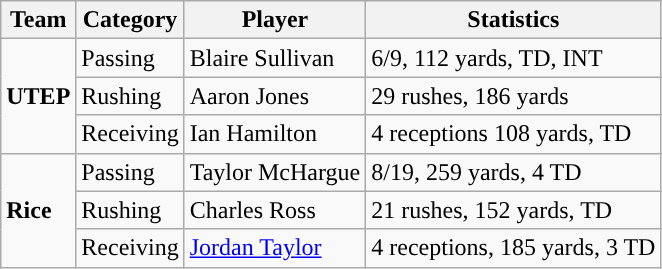<table class="wikitable" style="float: left;">
<tr>
<th>Team</th>
<th>Category</th>
<th>Player</th>
<th>Statistics</th>
</tr>
<tr>
<td rowspan=3><strong>UTEP</strong></td>
<td>Passing</td>
<td>Blaire Sullivan</td>
<td>6/9, 112 yards, TD, INT</td>
</tr>
<tr>
<td>Rushing</td>
<td>Aaron Jones</td>
<td>29 rushes, 186 yards</td>
</tr>
<tr>
<td>Receiving</td>
<td>Ian Hamilton</td>
<td>4 receptions 108 yards, TD</td>
</tr>
<tr>
<td rowspan=3><strong>Rice</strong></td>
<td>Passing</td>
<td>Taylor McHargue</td>
<td>8/19, 259 yards, 4 TD</td>
</tr>
<tr>
<td>Rushing</td>
<td>Charles Ross</td>
<td>21 rushes, 152 yards, TD</td>
</tr>
<tr>
<td>Receiving</td>
<td><a href='#'>Jordan Taylor</a></td>
<td>4 receptions, 185 yards, 3 TD</td>
</tr>
</table>
